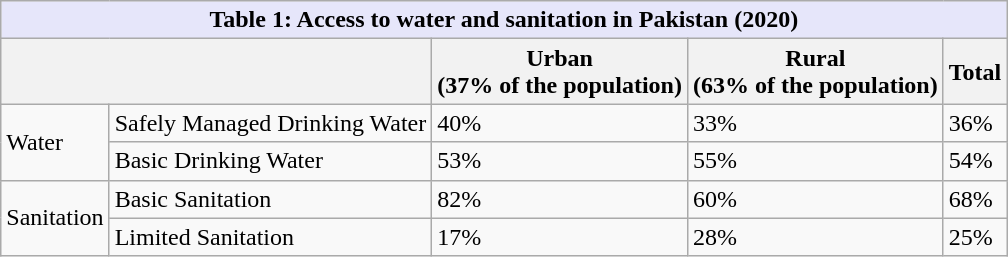<table class="wikitable">
<tr>
<th style="background:#E6E6FA" colspan=5>Table 1: Access to water and sanitation in Pakistan (2020)</th>
</tr>
<tr>
<th colspan=2></th>
<th>Urban<br>(37% of the population)</th>
<th>Rural<br>(63% of the population)</th>
<th>Total</th>
</tr>
<tr>
<td rowspan=2>Water</td>
<td>Safely Managed Drinking Water</td>
<td>40%</td>
<td>33%</td>
<td>36%</td>
</tr>
<tr>
<td>Basic Drinking Water</td>
<td>53%</td>
<td>55%</td>
<td>54%</td>
</tr>
<tr>
<td rowspan=2>Sanitation</td>
<td>Basic Sanitation</td>
<td>82%</td>
<td>60%</td>
<td>68%</td>
</tr>
<tr>
<td>Limited Sanitation</td>
<td>17%</td>
<td>28%</td>
<td>25%</td>
</tr>
</table>
